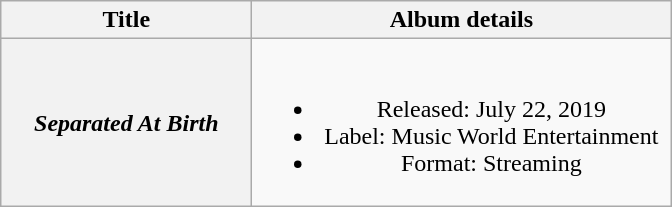<table class="wikitable plainrowheaders" style="text-align:center;">
<tr>
<th scope="col" style="width:10em;">Title</th>
<th scope="col" style="width:17em;">Album details</th>
</tr>
<tr>
<th scope="row"><em>Separated At Birth</em></th>
<td><br><ul><li>Released: July 22, 2019</li><li>Label: Music World Entertainment</li><li>Format: Streaming</li></ul></td>
</tr>
</table>
